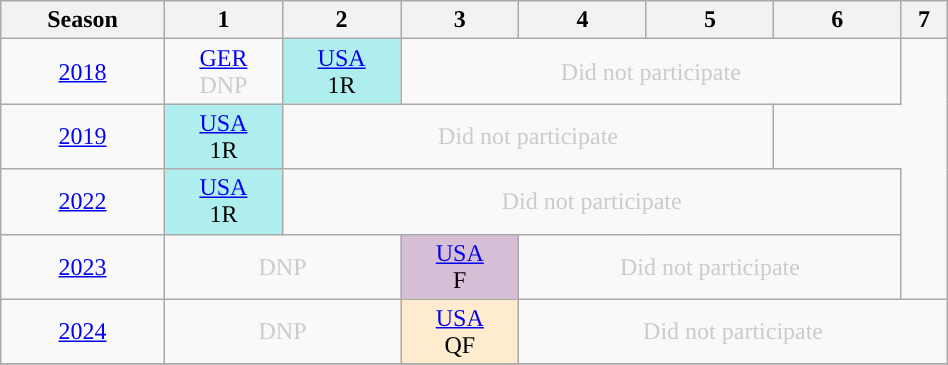<table class="wikitable" style="width:50%; margin:0">
<tr>
<th>Season</th>
<th>1</th>
<th>2</th>
<th>3</th>
<th>4</th>
<th>5</th>
<th>6</th>
<th>7</th>
</tr>
<tr>
<td style="text-align:center;"background:#efefef;"><a href='#'>2018</a></td>
<td style="text-align:center; color:#ccc;"><a href='#'>GER</a><br>DNP</td>
<td style="text-align:center; background:#afeeee;"><a href='#'>USA</a><br>1R</td>
<td colspan="4" style="text-align:center; color:#ccc;">Did not participate</td>
</tr>
<tr>
<td style="text-align:center;"background:#efefef;"><a href='#'>2019</a></td>
<td style="text-align:center; background:#afeeee;"><a href='#'>USA</a><br>1R</td>
<td colspan="4" style="text-align:center; color:#ccc;">Did not participate</td>
</tr>
<tr>
<td style="text-align:center;"background:#efefef;"><a href='#'>2022</a></td>
<td style="text-align:center; background:#afeeee;"><a href='#'>USA</a><br>1R</td>
<td colspan="5" style="text-align:center; color:#ccc;">Did not participate</td>
</tr>
<tr>
<td style="text-align:center;"background:#efefef;"><a href='#'>2023</a></td>
<td colspan="2" style="text-align:center; color:#ccc;">DNP</td>
<td style="text-align:center; background:thistle;"><a href='#'>USA</a><br>F</td>
<td colspan="3" style="text-align:center; color:#ccc;">Did not participate</td>
</tr>
<tr>
<td style="text-align:center;"background:#efefef;"><a href='#'>2024</a></td>
<td colspan="2" style="text-align:center; color:#ccc;">DNP</td>
<td style="text-align:center; background:#ffebcd;"><a href='#'>USA</a><br>QF</td>
<td colspan="4" style="text-align:center; color:#ccc;">Did not participate</td>
</tr>
<tr>
</tr>
</table>
